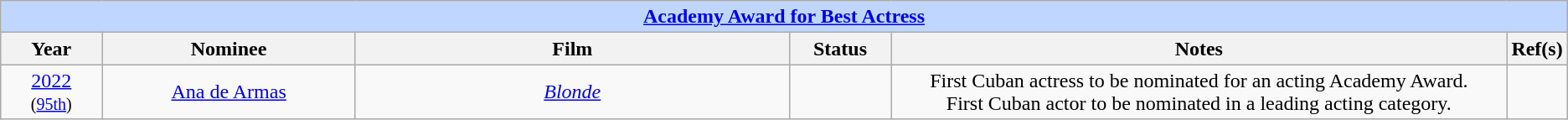<table class="wikitable" style="text-align: center">
<tr style="background:#bfd7ff;">
<td colspan="6" style="text-align:center;"><strong><a href='#'>Academy Award for Best Actress</a></strong></td>
</tr>
<tr style="background:#ebf5ff;">
<th style="width:75px;">Year</th>
<th style="width:200px;">Nominee</th>
<th style="width:350px;">Film</th>
<th style="width:75px;">Status</th>
<th style="width:500px;">Notes</th>
<th width="3">Ref(s)</th>
</tr>
<tr>
<td style="text-align: center"><a href='#'>2022</a><br><small>(<a href='#'>95th</a>)</small></td>
<td><a href='#'>Ana de Armas</a></td>
<td><em><a href='#'>Blonde</a></em></td>
<td></td>
<td>First Cuban actress to be nominated for an acting Academy Award.<br>First Cuban actor to be nominated in a leading acting category.</td>
<td style="text-align: center"></td>
</tr>
</table>
